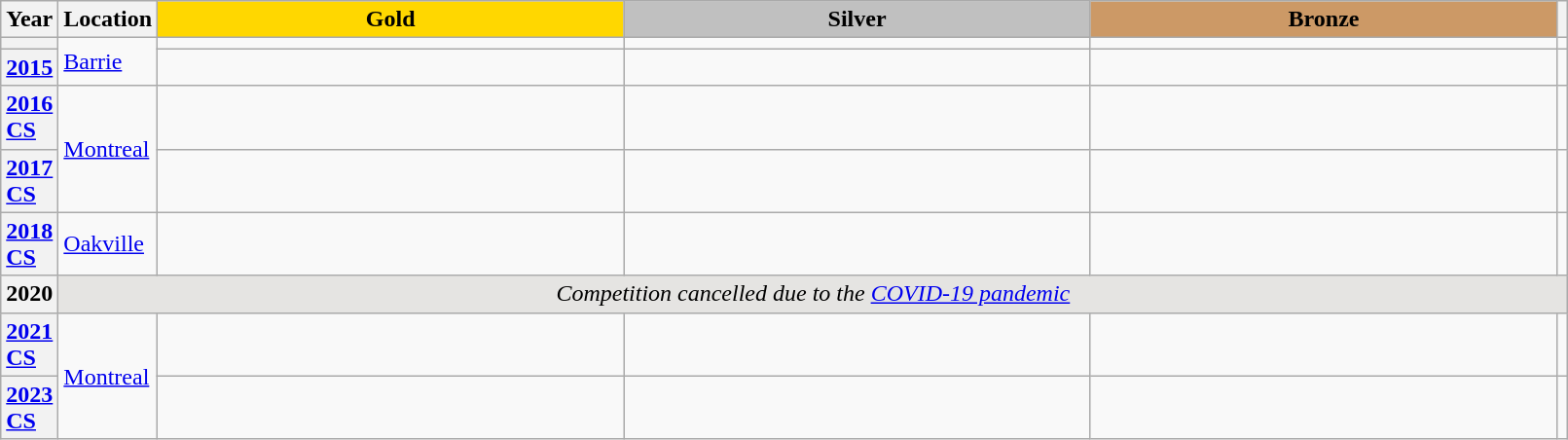<table class="wikitable unsortable" style="text-align:left; width:85%">
<tr>
<th scope="col" style="text-align:center">Year</th>
<th scope="col" style="text-align:center">Location</th>
<td scope="col" style="text-align:center; width:30%; background:gold"><strong>Gold</strong></td>
<td scope="col" style="text-align:center; width:30%; background:silver"><strong>Silver</strong></td>
<td scope="col" style="text-align:center; width:30%; background:#c96"><strong>Bronze</strong></td>
<th scope="col" style="text-align:center"></th>
</tr>
<tr>
<th scope="row" style="text-align:left"></th>
<td rowspan="2"><a href='#'>Barrie</a></td>
<td></td>
<td></td>
<td></td>
<td></td>
</tr>
<tr>
<th scope="row" style="text-align:left"><a href='#'>2015</a></th>
<td></td>
<td></td>
<td></td>
<td></td>
</tr>
<tr>
<th scope="row" style="text-align:left"><a href='#'>2016 CS</a></th>
<td rowspan="2"><a href='#'>Montreal</a></td>
<td></td>
<td></td>
<td></td>
<td></td>
</tr>
<tr>
<th scope="row" style="text-align:left"><a href='#'>2017 CS</a></th>
<td></td>
<td></td>
<td></td>
<td></td>
</tr>
<tr>
<th scope="row" style="text-align:left"><a href='#'>2018 CS</a></th>
<td><a href='#'>Oakville</a></td>
<td></td>
<td></td>
<td></td>
<td></td>
</tr>
<tr>
<th scope="row" style="text-align:left">2020</th>
<td colspan="5" align=center bgcolor="e5e4e2"><em>Competition cancelled due to the <a href='#'>COVID-19 pandemic</a></em></td>
</tr>
<tr>
<th scope="row" style="text-align:left"><a href='#'>2021 CS</a></th>
<td rowspan="2"><a href='#'>Montreal</a></td>
<td></td>
<td></td>
<td></td>
<td></td>
</tr>
<tr>
<th scope="row" style="text-align:left"><a href='#'>2023 CS</a></th>
<td></td>
<td></td>
<td></td>
<td></td>
</tr>
</table>
